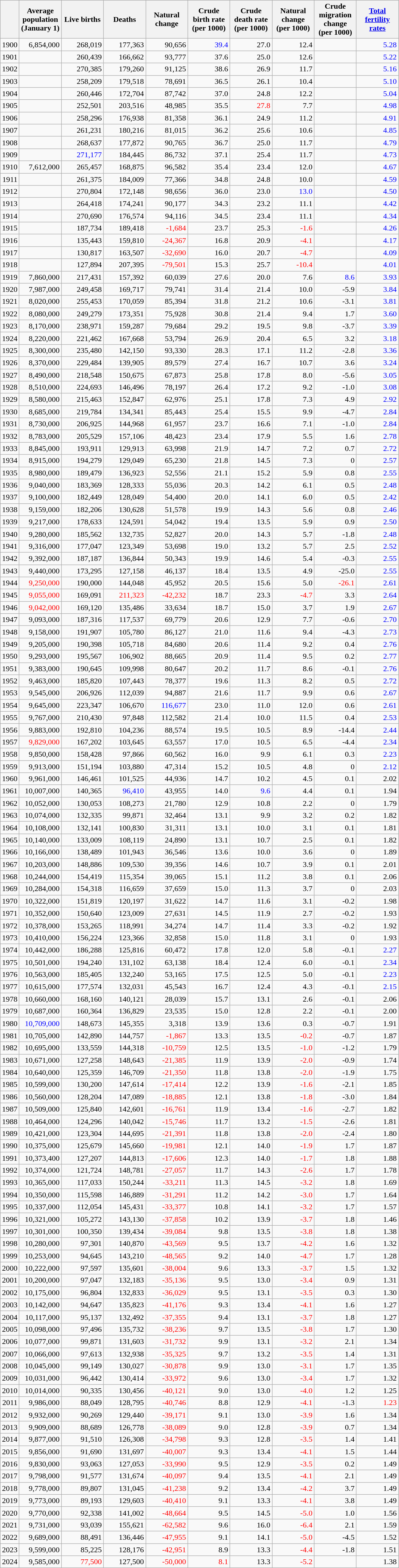<table class="wikitable sortable" style="text-align: right;">
<tr>
<th></th>
<th width="80pt">Average population (January 1)</th>
<th width="80pt">Live births</th>
<th width="80pt">Deaths</th>
<th width="80pt">Natural change</th>
<th width="80pt">Crude birth rate (per 1000)</th>
<th width="80pt">Crude death rate (per 1000)</th>
<th width="80pt">Natural change (per 1000)</th>
<th width="80pt">Crude migration change (per 1000)</th>
<th width="80pt"><a href='#'>Total fertility rates</a></th>
</tr>
<tr>
<td>1900</td>
<td align="right">6,854,000</td>
<td align="right">268,019</td>
<td align="right">177,363</td>
<td align="right">90,656</td>
<td style="color:blue;">39.4</td>
<td align="right">27.0</td>
<td align="right">12.4</td>
<td></td>
<td style="text-align:right; color:blue;">5.28</td>
</tr>
<tr>
<td>1901</td>
<td align="right"></td>
<td align="right">260,439</td>
<td align="right">166,662</td>
<td align="right">93,777</td>
<td align="right">37.6</td>
<td align="right">25.0</td>
<td align="right">12.6</td>
<td></td>
<td style="text-align:right; color:blue;">5.22</td>
</tr>
<tr>
<td>1902</td>
<td align="right"></td>
<td align="right">270,385</td>
<td align="right">179,260</td>
<td align="right">91,125</td>
<td align="right">38.6</td>
<td align="right">26.9</td>
<td align="right">11.7</td>
<td></td>
<td style="text-align:right; color:blue;">5.16</td>
</tr>
<tr>
<td>1903</td>
<td align="right"></td>
<td align="right">258,209</td>
<td align="right">179,518</td>
<td align="right">78,691</td>
<td align="right">36.5</td>
<td>26.1</td>
<td align="right">10.4</td>
<td></td>
<td style="text-align:right; color:blue;">5.10</td>
</tr>
<tr>
<td>1904</td>
<td align="right"></td>
<td align="right">260,446</td>
<td align="right">172,704</td>
<td align="right">87,742</td>
<td align="right">37.0</td>
<td align="right">24.8</td>
<td align="right">12.2</td>
<td></td>
<td style="text-align:right; color:blue;">5.04</td>
</tr>
<tr>
<td>1905</td>
<td align="right"></td>
<td align="right">252,501</td>
<td align="right">203,516</td>
<td align="right">48,985</td>
<td align="right">35.5</td>
<td style="color:red;">27.8</td>
<td align="right">7.7</td>
<td></td>
<td style="text-align:right; color:blue;">4.98</td>
</tr>
<tr>
<td>1906</td>
<td align="right"></td>
<td align="right">258,296</td>
<td align="right">176,938</td>
<td align="right">81,358</td>
<td align="right">36.1</td>
<td align="right">24.9</td>
<td align="right">11.2</td>
<td></td>
<td style="text-align:right; color:blue;">4.91</td>
</tr>
<tr>
<td>1907</td>
<td align="right"></td>
<td align="right">261,231</td>
<td align="right">180,216</td>
<td align="right">81,015</td>
<td align="right">36.2</td>
<td align="right">25.6</td>
<td align="right">10.6</td>
<td></td>
<td style="text-align:right; color:blue;">4.85</td>
</tr>
<tr>
<td>1908</td>
<td align="right"></td>
<td align="right">268,637</td>
<td align="right">177,872</td>
<td align="right">90,765</td>
<td align="right">36.7</td>
<td align="right">25.0</td>
<td align="right">11.7</td>
<td></td>
<td style="text-align:right; color:blue;">4.79</td>
</tr>
<tr>
<td>1909</td>
<td align="right"></td>
<td style="text-align:right; color:blue;">271,177</td>
<td align="right">184,445</td>
<td align="right">86,732</td>
<td align="right">37.1</td>
<td align="right">25.4</td>
<td align="right">11.7</td>
<td></td>
<td style="text-align:right; color:blue;">4.73</td>
</tr>
<tr>
<td>1910</td>
<td align="right">7,612,000</td>
<td align="right">265,457</td>
<td align="right">168,875</td>
<td align="right">96,582</td>
<td align="right">35.4</td>
<td align="right">23.4</td>
<td align="right">12.0</td>
<td></td>
<td style="text-align:right; color:blue;">4.67</td>
</tr>
<tr>
<td>1911</td>
<td align="right"></td>
<td align="right">261,375</td>
<td align="right">184,009</td>
<td align="right">77,366</td>
<td align="right">34.8</td>
<td align="right">24.8</td>
<td align="right">10.0</td>
<td></td>
<td style="text-align:right; color:blue;">4.59</td>
</tr>
<tr>
<td>1912</td>
<td align="right"></td>
<td align="right">270,804</td>
<td align="right">172,148</td>
<td align="right">98,656</td>
<td align="right">36.0</td>
<td align="right">23.0</td>
<td style="color:blue;">13.0</td>
<td></td>
<td style="text-align:right; color:blue;">4.50</td>
</tr>
<tr>
<td>1913</td>
<td align="right"></td>
<td align="right">264,418</td>
<td align="right">174,241</td>
<td align="right">90,177</td>
<td align="right">34.3</td>
<td align="right">23.2</td>
<td>11.1</td>
<td></td>
<td style="text-align:right; color:blue;">4.42</td>
</tr>
<tr>
<td>1914</td>
<td align="right"></td>
<td align="right">270,690</td>
<td align="right">176,574</td>
<td align="right">94,116</td>
<td align="right">34.5</td>
<td align="right">23.4</td>
<td align="right">11.1</td>
<td></td>
<td style="text-align:right; color:blue;">4.34</td>
</tr>
<tr>
<td>1915</td>
<td align="right"></td>
<td align="right">187,734</td>
<td align="right">189,418</td>
<td style="color: red" align="right">-1,684</td>
<td align="right">23.7</td>
<td align="right">25.3</td>
<td style="color: red" align="right">-1.6</td>
<td></td>
<td style="text-align:right; color:blue;">4.26</td>
</tr>
<tr>
<td>1916</td>
<td align="right"></td>
<td align="right">135,443</td>
<td align="right">159,810</td>
<td style="color: red" align="right">-24,367</td>
<td align="right">16.8</td>
<td align="right">20.9</td>
<td style="color: red" align="right">-4.1</td>
<td></td>
<td style="text-align:right; color:blue;">4.17</td>
</tr>
<tr>
<td>1917</td>
<td align="right"></td>
<td align="right">130,817</td>
<td align="right">163,507</td>
<td style="color: red" align="right">-32,690</td>
<td align="right">16.0</td>
<td align="right">20.7</td>
<td style="color: red" align="right">-4.7</td>
<td></td>
<td style="text-align:right; color:blue;">4.09</td>
</tr>
<tr>
<td>1918</td>
<td align="right"></td>
<td align="right">127,894</td>
<td align="right">207,395</td>
<td style="color: red" align="right">-79,501</td>
<td align="right">15.3</td>
<td align="right">25.7</td>
<td style="color: red" align="right">-10.4</td>
<td></td>
<td style="text-align:right; color:blue;">4.01</td>
</tr>
<tr>
<td>1919</td>
<td align="right">7,860,000</td>
<td align="right">217,431</td>
<td align="right">157,392</td>
<td align="right">60,039</td>
<td align="right">27.6</td>
<td align="right">20.0</td>
<td align="right">7.6</td>
<td style="color: blue">8.6</td>
<td style="text-align:right; color:blue;">3.93</td>
</tr>
<tr>
<td>1920</td>
<td align="right">7,987,000</td>
<td align="right">249,458</td>
<td align="right">169,717</td>
<td align="right">79,741</td>
<td align="right">31.4</td>
<td align="right">21.4</td>
<td align="right">10.0</td>
<td>-5.9</td>
<td style="text-align:right; color:blue;">3.84</td>
</tr>
<tr>
<td>1921</td>
<td align="right">8,020,000</td>
<td align="right">255,453</td>
<td align="right">170,059</td>
<td align="right">85,394</td>
<td align="right">31.8</td>
<td align="right">21.2</td>
<td align="right">10.6</td>
<td>-3.1</td>
<td style="color: blue" align="right">3.81</td>
</tr>
<tr>
<td>1922</td>
<td align="right">8,080,000</td>
<td align="right">249,279</td>
<td align="right">173,351</td>
<td align="right">75,928</td>
<td align="right">30.8</td>
<td align="right">21.4</td>
<td align="right">9.4</td>
<td>1.7</td>
<td style="text-align:right; color:blue;">3.60</td>
</tr>
<tr>
<td>1923</td>
<td align="right">8,170,000</td>
<td align="right">238,971</td>
<td align="right">159,287</td>
<td align="right">79,684</td>
<td align="right">29.2</td>
<td align="right">19.5</td>
<td align="right">9.8</td>
<td>-3.7</td>
<td style="text-align:right; color:blue;">3.39</td>
</tr>
<tr>
<td>1924</td>
<td align="right">8,220,000</td>
<td align="right">221,462</td>
<td align="right">167,668</td>
<td align="right">53,794</td>
<td align="right">26.9</td>
<td align="right">20.4</td>
<td align="right">6.5</td>
<td>3.2</td>
<td style="text-align:right; color:blue;">3.18</td>
</tr>
<tr>
<td>1925</td>
<td align="right">8,300,000</td>
<td align="right">235,480</td>
<td align="right">142,150</td>
<td align="right">93,330</td>
<td align="right">28.3</td>
<td align="right">17.1</td>
<td align="right">11.2</td>
<td>-2.8</td>
<td style="text-align:right; color:blue;">3.36</td>
</tr>
<tr>
<td>1926</td>
<td align="right">8,370,000</td>
<td align="right">229,484</td>
<td align="right">139,905</td>
<td align="right">89,579</td>
<td align="right">27.4</td>
<td align="right">16.7</td>
<td align="right">10.7</td>
<td>3.6</td>
<td style="text-align:right; color:blue;">3.24</td>
</tr>
<tr>
<td>1927</td>
<td align="right">8,490,000</td>
<td align="right">218,548</td>
<td align="right">150,675</td>
<td align="right">67,873</td>
<td align="right">25.8</td>
<td align="right">17.8</td>
<td align="right">8.0</td>
<td>-5.6</td>
<td style="text-align:right; color:blue;">3.05</td>
</tr>
<tr>
<td>1928</td>
<td align="right">8,510,000</td>
<td align="right">224,693</td>
<td align="right">146,496</td>
<td align="right">78,197</td>
<td align="right">26.4</td>
<td align="right">17.2</td>
<td align="right">9.2</td>
<td>-1.0</td>
<td style="text-align:right; color:blue;">3.08</td>
</tr>
<tr>
<td>1929</td>
<td align="right">8,580,000</td>
<td align="right">215,463</td>
<td align="right">152,847</td>
<td align="right">62,976</td>
<td align="right">25.1</td>
<td align="right">17.8</td>
<td align="right">7.3</td>
<td>4.9</td>
<td style="text-align:right; color:blue;">2.92</td>
</tr>
<tr>
<td>1930</td>
<td align="right">8,685,000</td>
<td align="right">219,784</td>
<td align="right">134,341</td>
<td align="right">85,443</td>
<td align="right">25.4</td>
<td align="right">15.5</td>
<td align="right">9.9</td>
<td>-4.7</td>
<td style="text-align:right; color:blue;">2.84</td>
</tr>
<tr>
<td>1931</td>
<td align="right">8,730,000</td>
<td align="right">206,925</td>
<td align="right">144,968</td>
<td align="right">61,957</td>
<td align="right">23.7</td>
<td align="right">16.6</td>
<td align="right">7.1</td>
<td>-1.0</td>
<td style="text-align:right; color:blue;">2.84</td>
</tr>
<tr>
<td>1932</td>
<td align="right">8,783,000</td>
<td align="right">205,529</td>
<td align="right">157,106</td>
<td align="right">48,423</td>
<td align="right">23.4</td>
<td align="right">17.9</td>
<td align="right">5.5</td>
<td>1.6</td>
<td style="text-align:right; color:blue;">2.78</td>
</tr>
<tr>
<td>1933</td>
<td align="right">8,845,000</td>
<td align="right">193,911</td>
<td align="right">129,913</td>
<td align="right">63,998</td>
<td align="right">21.9</td>
<td align="right">14.7</td>
<td align="right">7.2</td>
<td>0.7</td>
<td style="text-align:right; color:blue;">2.72</td>
</tr>
<tr>
<td>1934</td>
<td align="right">8,915,000</td>
<td align="right">194,279</td>
<td align="right">129,049</td>
<td align="right">65,230</td>
<td align="right">21.8</td>
<td align="right">14.5</td>
<td align="right">7.3</td>
<td>0</td>
<td style="text-align:right; color:blue;">2.57</td>
</tr>
<tr>
<td>1935</td>
<td align="right">8,980,000</td>
<td align="right">189,479</td>
<td align="right">136,923</td>
<td align="right">52,556</td>
<td align="right">21.1</td>
<td align="right">15.2</td>
<td align="right">5.9</td>
<td>0.8</td>
<td style="text-align:right; color:blue;">2.55</td>
</tr>
<tr>
<td>1936</td>
<td align="right">9,040,000</td>
<td align="right">183,369</td>
<td align="right">128,333</td>
<td align="right">55,036</td>
<td align="right">20.3</td>
<td align="right">14.2</td>
<td align="right">6.1</td>
<td>0.5</td>
<td style="text-align:right; color:blue;">2.48</td>
</tr>
<tr>
<td>1937</td>
<td align="right">9,100,000</td>
<td align="right">182,449</td>
<td align="right">128,049</td>
<td align="right">54,400</td>
<td align="right">20.0</td>
<td align="right">14.1</td>
<td align="right">6.0</td>
<td>0.5</td>
<td style="text-align:right; color:blue;">2.42</td>
</tr>
<tr>
<td>1938</td>
<td align="right">9,159,000</td>
<td align="right">182,206</td>
<td align="right">130,628</td>
<td align="right">51,578</td>
<td align="right">19.9</td>
<td align="right">14.3</td>
<td align="right">5.6</td>
<td>0.8</td>
<td style="text-align:right; color:blue;">2.46</td>
</tr>
<tr>
<td>1939</td>
<td align="right">9,217,000</td>
<td align="right">178,633</td>
<td align="right">124,591</td>
<td align="right">54,042</td>
<td align="right">19.4</td>
<td align="right">13.5</td>
<td align="right">5.9</td>
<td>0.9</td>
<td style="text-align:right; color:blue;">2.50</td>
</tr>
<tr>
<td>1940</td>
<td align="right">9,280,000</td>
<td align="right">185,562</td>
<td align="right">132,735</td>
<td align="right">52,827</td>
<td align="right">20.0</td>
<td align="right">14.3</td>
<td align="right">5.7</td>
<td>-1.8</td>
<td style="text-align:right; color:blue;">2.48</td>
</tr>
<tr>
<td>1941</td>
<td align="right">9,316,000</td>
<td align="right">177,047</td>
<td align="right">123,349</td>
<td align="right">53,698</td>
<td align="right">19.0</td>
<td align="right">13.2</td>
<td align="right">5.7</td>
<td>2.5</td>
<td style="text-align:right; color:blue;">2.52</td>
</tr>
<tr>
<td>1942</td>
<td align="right">9,392,000</td>
<td align="right">187,187</td>
<td align="right">136,844</td>
<td align="right">50,343</td>
<td align="right">19.9</td>
<td align="right">14.6</td>
<td align="right">5.4</td>
<td>-0.3</td>
<td style="text-align:right; color:blue;">2.55</td>
</tr>
<tr>
<td>1943</td>
<td align="right">9,440,000</td>
<td align="right">173,295</td>
<td align="right">127,158</td>
<td align="right">46,137</td>
<td align="right">18.4</td>
<td align="right">13.5</td>
<td align="right">4.9</td>
<td>-25.0</td>
<td style="text-align:right; color:blue;">2.55</td>
</tr>
<tr>
<td>1944</td>
<td style="color: red" align="right">9,250,000</td>
<td align="right">190,000</td>
<td align="right">144,048</td>
<td align="right">45,952</td>
<td align="right">20.5</td>
<td align="right">15.6</td>
<td align="right">5.0</td>
<td style="color: red">-26.1</td>
<td style="text-align:right; color:blue;">2.61</td>
</tr>
<tr>
<td>1945</td>
<td style="color: red" align="right">9,055,000</td>
<td align="right">169,091</td>
<td style="text-align:right; color:red;">211,323</td>
<td style="color: red" align="right">-42,232</td>
<td align="right">18.7</td>
<td align="right">23.3</td>
<td style="color: red" align="right">-4.7</td>
<td>3.3</td>
<td style="text-align:right; color:blue;">2.64</td>
</tr>
<tr>
<td>1946</td>
<td style="color: red" align="right">9,042,000</td>
<td align="right">169,120</td>
<td align="right">135,486</td>
<td align="right">33,634</td>
<td align="right">18.7</td>
<td align="right">15.0</td>
<td align="right">3.7</td>
<td>1.9</td>
<td style="text-align:right; color:blue;">2.67</td>
</tr>
<tr>
<td>1947</td>
<td align="right">9,093,000</td>
<td align="right">187,316</td>
<td align="right">117,537</td>
<td align="right">69,779</td>
<td align="right">20.6</td>
<td align="right">12.9</td>
<td align="right">7.7</td>
<td>-0.6</td>
<td style="text-align:right; color:blue;">2.70</td>
</tr>
<tr>
<td>1948</td>
<td align="right">9,158,000</td>
<td align="right">191,907</td>
<td align="right">105,780</td>
<td align="right">86,127</td>
<td align="right">21.0</td>
<td align="right">11.6</td>
<td align="right">9.4</td>
<td>-4.3</td>
<td style="text-align:right; color:blue;">2.73</td>
</tr>
<tr>
<td>1949</td>
<td align="right">9,205,000 </td>
<td align="right">190,398</td>
<td align="right">105,718</td>
<td align="right">84,680</td>
<td align="right">20.6</td>
<td align="right">11.4</td>
<td align="right">9.2</td>
<td>0.4</td>
<td style="text-align:right; color:blue;">2.76</td>
</tr>
<tr>
<td>1950</td>
<td align="right">9,293,000</td>
<td align="right">195,567</td>
<td align="right">106,902</td>
<td align="right">88,665</td>
<td align="right">20.9</td>
<td align="right">11.4</td>
<td align="right">9.5</td>
<td>0.2</td>
<td style="text-align:right; color:blue;">2.77</td>
</tr>
<tr>
<td>1951</td>
<td align="right">9,383,000</td>
<td align="right">190,645</td>
<td align="right">109,998</td>
<td align="right">80,647</td>
<td align="right">20.2</td>
<td align="right">11.7</td>
<td align="right">8.6</td>
<td>-0.1</td>
<td style="text-align:right; color:blue;">2.76</td>
</tr>
<tr>
<td>1952</td>
<td align="right">9,463,000</td>
<td align="right">185,820</td>
<td align="right">107,443</td>
<td align="right">78,377</td>
<td align="right">19.6</td>
<td align="right">11.3</td>
<td align="right">8.2</td>
<td>0.5</td>
<td style="text-align:right; color:blue;">2.72</td>
</tr>
<tr>
<td>1953</td>
<td align="right">9,545,000</td>
<td align="right">206,926</td>
<td align="right">112,039</td>
<td align="right">94,887</td>
<td align="right">21.6</td>
<td align="right">11.7</td>
<td align="right">9.9</td>
<td>0.6</td>
<td style="text-align:right; color:blue;">2.67</td>
</tr>
<tr>
<td>1954</td>
<td align="right">9,645,000</td>
<td align="right">223,347</td>
<td align="right">106,670</td>
<td style="text-align:right; color:blue;">116,677</td>
<td align="right">23.0</td>
<td align="right">11.0</td>
<td align="right">12.0</td>
<td>0.6</td>
<td style="text-align:right; color:blue;">2.61</td>
</tr>
<tr>
<td>1955</td>
<td align="right">9,767,000</td>
<td align="right">210,430</td>
<td align="right">97,848</td>
<td align="right">112,582</td>
<td align="right">21.4</td>
<td align="right">10.0</td>
<td align="right">11.5</td>
<td>0.4</td>
<td style="text-align:right; color:blue;">2.53</td>
</tr>
<tr>
<td>1956</td>
<td align="right">9,883,000</td>
<td align="right">192,810</td>
<td align="right">104,236</td>
<td align="right">88,574</td>
<td align="right">19.5</td>
<td align="right">10.5</td>
<td align="right">8.9</td>
<td>-14.4</td>
<td style="text-align:right; color:blue;">2.44</td>
</tr>
<tr>
<td>1957</td>
<td style="color: red" align="right">9,829,000</td>
<td align="right">167,202</td>
<td align="right">103,645</td>
<td align="right">63,557</td>
<td align="right">17.0</td>
<td align="right">10.5</td>
<td align="right">6.5</td>
<td>-4.4</td>
<td style="text-align:right; color:blue;">2.34</td>
</tr>
<tr>
<td>1958</td>
<td align="right">9,850,000</td>
<td align="right">158,428</td>
<td align="right">97,866</td>
<td align="right">60,562</td>
<td align="right">16.0</td>
<td align="right">9.9</td>
<td align="right">6.1</td>
<td>0.3</td>
<td style="text-align:right; color:blue;">2.23</td>
</tr>
<tr>
<td>1959</td>
<td align="right">9,913,000</td>
<td align="right">151,194</td>
<td align="right">103,880</td>
<td align="right">47,314</td>
<td align="right">15.2</td>
<td align="right">10.5</td>
<td align="right">4.8</td>
<td>0</td>
<td style="text-align:right; color:blue;">2.12</td>
</tr>
<tr>
<td>1960</td>
<td align="right">9,961,000</td>
<td align="right">146,461</td>
<td align="right">101,525</td>
<td align="right">44,936</td>
<td align="right">14.7</td>
<td align="right">10.2</td>
<td align="right">4.5</td>
<td>0.1</td>
<td align="right">2.02</td>
</tr>
<tr>
<td>1961</td>
<td align="right">10,007,000</td>
<td align="right">140,365</td>
<td style="text-align:right; color:blue;">96,410</td>
<td align="right">43,955</td>
<td align="right">14.0</td>
<td style="color:blue;">9.6</td>
<td align="right">4.4</td>
<td>0.1</td>
<td align="right">1.94</td>
</tr>
<tr>
<td>1962</td>
<td align="right">10,052,000</td>
<td align="right">130,053</td>
<td align="right">108,273</td>
<td align="right">21,780</td>
<td align="right">12.9</td>
<td align="right">10.8</td>
<td align="right">2.2</td>
<td>0</td>
<td align="right">1.79</td>
</tr>
<tr>
<td>1963</td>
<td align="right">10,074,000</td>
<td align="right">132,335</td>
<td align="right">99,871</td>
<td align="right">32,464</td>
<td align="right">13.1</td>
<td align="right">9.9</td>
<td align="right">3.2</td>
<td>0.2</td>
<td align="right">1.82</td>
</tr>
<tr>
<td>1964</td>
<td align="right">10,108,000</td>
<td align="right">132,141</td>
<td align="right">100,830</td>
<td align="right">31,311</td>
<td align="right">13.1</td>
<td align="right">10.0</td>
<td align="right">3.1</td>
<td>0.1</td>
<td align="right">1.81</td>
</tr>
<tr>
<td>1965</td>
<td align="right">10,140,000</td>
<td align="right">133,009</td>
<td align="right">108,119</td>
<td align="right">24,890</td>
<td align="right">13.1</td>
<td align="right">10.7</td>
<td align="right">2.5</td>
<td>0.1</td>
<td align="right">1.82</td>
</tr>
<tr>
<td>1966</td>
<td align="right">10,166,000</td>
<td align="right">138,489</td>
<td align="right">101,943</td>
<td align="right">36,546</td>
<td align="right">13.6</td>
<td align="right">10.0</td>
<td align="right">3.6</td>
<td>0</td>
<td align="right">1.89</td>
</tr>
<tr>
<td>1967</td>
<td align="right">10,203,000</td>
<td align="right">148,886</td>
<td align="right">109,530</td>
<td align="right">39,356</td>
<td align="right">14.6</td>
<td align="right">10.7</td>
<td align="right">3.9</td>
<td>0.1</td>
<td align="right">2.01</td>
</tr>
<tr>
<td>1968</td>
<td align="right">10,244,000</td>
<td align="right">154,419</td>
<td align="right">115,354</td>
<td align="right">39,065</td>
<td align="right">15.1</td>
<td align="right">11.2</td>
<td align="right">3.8</td>
<td>0.1</td>
<td align="right">2.06</td>
</tr>
<tr>
<td>1969</td>
<td align="right">10,284,000</td>
<td align="right">154,318</td>
<td align="right">116,659</td>
<td align="right">37,659</td>
<td align="right">15.0</td>
<td align="right">11.3</td>
<td align="right">3.7</td>
<td>0</td>
<td align="right">2.03</td>
</tr>
<tr>
<td>1970</td>
<td align="right">10,322,000</td>
<td align="right">151,819</td>
<td align="right">120,197</td>
<td align="right">31,622</td>
<td align="right">14.7</td>
<td align="right">11.6</td>
<td align="right">3.1</td>
<td>-0.2</td>
<td align="right">1.98</td>
</tr>
<tr>
<td>1971</td>
<td align="right">10,352,000</td>
<td align="right">150,640</td>
<td align="right">123,009</td>
<td align="right">27,631</td>
<td align="right">14.5</td>
<td align="right">11.9</td>
<td align="right">2.7</td>
<td>-0.2</td>
<td align="right">1.93</td>
</tr>
<tr>
<td>1972</td>
<td align="right">10,378,000</td>
<td align="right">153,265</td>
<td align="right">118,991</td>
<td align="right">34,274</td>
<td align="right">14.7</td>
<td align="right">11.4</td>
<td align="right">3.3</td>
<td>-0.2</td>
<td align="right">1.92</td>
</tr>
<tr>
<td>1973</td>
<td align="right">10,410,000</td>
<td align="right">156,224</td>
<td align="right">123,366</td>
<td align="right">32,858</td>
<td align="right">15.0</td>
<td align="right">11.8</td>
<td align="right">3.1</td>
<td>0</td>
<td align="right">1.93</td>
</tr>
<tr>
<td>1974</td>
<td align="right">10,442,000</td>
<td align="right">186,288</td>
<td align="right">125,816</td>
<td align="right">60,472</td>
<td align="right">17.8</td>
<td align="right">12.0</td>
<td align="right">5.8</td>
<td>-0.1</td>
<td style="color: blue" align="right">2.27</td>
</tr>
<tr>
<td>1975</td>
<td align="right">10,501,000</td>
<td align="right">194,240</td>
<td align="right">131,102</td>
<td align="right">63,138</td>
<td align="right">18.4</td>
<td align="right">12.4</td>
<td align="right">6.0</td>
<td>-0.1</td>
<td style="color: blue" align="right">2.34</td>
</tr>
<tr>
<td>1976</td>
<td align="right">10,563,000</td>
<td align="right">185,405</td>
<td align="right">132,240</td>
<td align="right">53,165</td>
<td align="right">17.5</td>
<td align="right">12.5</td>
<td align="right">5.0</td>
<td>-0.1</td>
<td style="color: blue" align="right">2.23</td>
</tr>
<tr>
<td>1977</td>
<td align="right">10,615,000</td>
<td align="right">177,574</td>
<td align="right">132,031</td>
<td align="right">45,543</td>
<td align="right">16.7</td>
<td align="right">12.4</td>
<td align="right">4.3</td>
<td>-0.1</td>
<td style="color: blue" align="right">2.15</td>
</tr>
<tr>
<td>1978</td>
<td align="right">10,660,000</td>
<td align="right">168,160</td>
<td align="right">140,121</td>
<td align="right">28,039</td>
<td align="right">15.7</td>
<td align="right">13.1</td>
<td align="right">2.6</td>
<td>-0.1</td>
<td align="right">2.06</td>
</tr>
<tr>
<td>1979</td>
<td align="right">10,687,000</td>
<td align="right">160,364</td>
<td align="right">136,829</td>
<td align="right">23,535</td>
<td align="right">15.0</td>
<td align="right">12.8</td>
<td align="right">2.2</td>
<td>-0.1</td>
<td align="right">2.00</td>
</tr>
<tr>
<td>1980</td>
<td style="color: blue" align="right">10,709,000</td>
<td align="right">148,673</td>
<td align="right">145,355</td>
<td align="right">3,318</td>
<td align="right">13.9</td>
<td align="right">13.6</td>
<td align="right">0.3</td>
<td>-0.7</td>
<td align="right">1.91</td>
</tr>
<tr>
<td>1981</td>
<td>10,705,000</td>
<td align="right">142,890</td>
<td align="right">144,757</td>
<td style="color: red" align="right">-1,867</td>
<td align="right">13.3</td>
<td align="right">13.5</td>
<td style="color: red" align="right">-0.2</td>
<td>-0.7</td>
<td align="right">1.87</td>
</tr>
<tr>
<td>1982</td>
<td>10,695,000</td>
<td align="right">133,559</td>
<td align="right">144,318</td>
<td style="color: red" align="right">-10,759</td>
<td align="right">12.5</td>
<td align="right">13.5</td>
<td style="color: red" align="right">-1.0</td>
<td>-1.2</td>
<td align="right">1.79</td>
</tr>
<tr>
<td>1983</td>
<td>10,671,000</td>
<td align="right">127,258</td>
<td align="right">148,643</td>
<td style="color: red" align="right">-21,385</td>
<td align="right">11.9</td>
<td align="right">13.9</td>
<td style="color: red" align="right">-2.0</td>
<td>-0.9</td>
<td align="right">1.74</td>
</tr>
<tr>
<td>1984</td>
<td>10,640,000</td>
<td align="right">125,359</td>
<td align="right">146,709</td>
<td style="color: red" align="right">-21,350</td>
<td align="right">11.8</td>
<td align="right">13.8</td>
<td style="color: red" align="right">-2.0</td>
<td>-1.9</td>
<td align="right">1.75</td>
</tr>
<tr>
<td>1985</td>
<td>10,599,000</td>
<td align="right">130,200</td>
<td align="right">147,614</td>
<td style="color: red" align="right">-17,414</td>
<td align="right">12.2</td>
<td align="right">13.9</td>
<td style="color: red" align="right">-1.6</td>
<td>-2.1</td>
<td align="right">1.85</td>
</tr>
<tr>
<td>1986</td>
<td>10,560,000</td>
<td align="right">128,204</td>
<td align="right">147,089</td>
<td style="color: red" align="right">-18,885</td>
<td align="right">12.1</td>
<td align="right">13.8</td>
<td style="color: red" align="right">-1.8</td>
<td>-3.0</td>
<td align="right">1.84</td>
</tr>
<tr>
<td>1987</td>
<td>10,509,000</td>
<td align="right">125,840</td>
<td align="right">142,601</td>
<td style="color: red" align="right">-16,761</td>
<td align="right">11.9</td>
<td align="right">13.4</td>
<td style="color: red" align="right">-1.6</td>
<td>-2.7</td>
<td align="right">1.82</td>
</tr>
<tr>
<td>1988</td>
<td>10,464,000</td>
<td align="right">124,296</td>
<td align="right">140,042</td>
<td style="color: red" align="right">-15,746</td>
<td align="right">11.7</td>
<td align="right">13.2</td>
<td style="color: red" align="right">-1.5</td>
<td>-2.6</td>
<td align="right">1.81</td>
</tr>
<tr>
<td>1989</td>
<td>10,421,000</td>
<td align="right">123,304</td>
<td align="right">144,695</td>
<td style="color: red" align="right">-21,391</td>
<td align="right">11.8</td>
<td align="right">13.8</td>
<td style="color: red" align="right">-2.0</td>
<td>-2.4</td>
<td align="right">1.80</td>
</tr>
<tr>
<td>1990</td>
<td>10,375,000</td>
<td align="right">125,679</td>
<td align="right">145,660</td>
<td style="color: red" align="right">-19,981</td>
<td align="right">12.1</td>
<td align="right">14.0</td>
<td style="color: red" align="right">-1.9</td>
<td>1.7</td>
<td align="right">1.87</td>
</tr>
<tr>
<td>1991</td>
<td>10,373,400</td>
<td align="right">127,207</td>
<td align="right">144,813</td>
<td style="color: red" align="right">-17,606</td>
<td align="right">12.3</td>
<td align="right">14.0</td>
<td style="color: red" align="right">-1.7</td>
<td>1.8</td>
<td align="right">1.88</td>
</tr>
<tr>
<td>1992</td>
<td>10,374,000</td>
<td align="right">121,724</td>
<td align="right">148,781</td>
<td style="color: red" align="right">-27,057</td>
<td align="right">11.7</td>
<td align="right">14.3</td>
<td style="color: red" align="right">-2.6</td>
<td>1.7</td>
<td align="right">1.78</td>
</tr>
<tr>
<td>1993</td>
<td>10,365,000</td>
<td align="right">117,033</td>
<td align="right">150,244</td>
<td style="color: red" align="right">-33,211</td>
<td align="right">11.3</td>
<td align="right">14.5</td>
<td style="color: red" align="right">-3.2</td>
<td>1.8</td>
<td align="right">1.69</td>
</tr>
<tr>
<td>1994</td>
<td>10,350,000</td>
<td align="right">115,598</td>
<td align="right">146,889</td>
<td style="color: red" align="right">-31,291</td>
<td align="right">11.2</td>
<td align="right">14.2</td>
<td style="color: red" align="right">-3.0</td>
<td>1.7</td>
<td align="right">1.64</td>
</tr>
<tr>
<td>1995</td>
<td>10,337,000</td>
<td align="right">112,054</td>
<td align="right">145,431</td>
<td style="color: red" align="right">-33,377</td>
<td align="right">10.8</td>
<td align="right">14.1</td>
<td style="color: red" align="right">-3.2</td>
<td>1.7</td>
<td align="right">1.57</td>
</tr>
<tr>
<td>1996</td>
<td>10,321,000</td>
<td align="right">105,272</td>
<td align="right">143,130</td>
<td style="color: red" align="right">-37,858</td>
<td align="right">10.2</td>
<td align="right">13.9</td>
<td style="color: red" align="right">-3.7</td>
<td>1.8</td>
<td align="right">1.46</td>
</tr>
<tr>
<td>1997</td>
<td>10,301,000</td>
<td align="right">100,350</td>
<td align="right">139,434</td>
<td style="color: red" align="right">-39,084</td>
<td align="right">9.8</td>
<td align="right">13.5</td>
<td style="color: red" align="right">-3.8</td>
<td>1.8</td>
<td align="right">1.38</td>
</tr>
<tr>
<td>1998</td>
<td>10,280,000</td>
<td align="right">97,301</td>
<td align="right">140,870</td>
<td style="color: red" align="right">-43,569</td>
<td align="right">9.5</td>
<td align="right">13.7</td>
<td style="color: red" align="right">-4.2</td>
<td>1.6</td>
<td align="right">1.32</td>
</tr>
<tr>
<td>1999</td>
<td>10,253,000</td>
<td align="right">94,645</td>
<td align="right">143,210</td>
<td style="color: red" align="right">-48,565</td>
<td align="right">9.2</td>
<td align="right">14.0</td>
<td style="color: red" align="right">-4.7</td>
<td>1.7</td>
<td align="right">1.28</td>
</tr>
<tr>
<td>2000</td>
<td>10,222,000</td>
<td align="right">97,597</td>
<td align="right">135,601</td>
<td style="color: red" align="right">-38,004</td>
<td align="right">9.6</td>
<td align="right">13.3</td>
<td style="color: red" align="right">-3.7</td>
<td>1.5</td>
<td align="right">1.32</td>
</tr>
<tr>
<td>2001</td>
<td>10,200,000</td>
<td align="right">97,047</td>
<td align="right">132,183</td>
<td style="color: red" align="right">-35,136</td>
<td align="right">9.5</td>
<td align="right">13.0</td>
<td style="color: red" align="right">-3.4</td>
<td>0.9</td>
<td align="right">1.31</td>
</tr>
<tr>
<td>2002</td>
<td>10,175,000</td>
<td align="right">96,804</td>
<td align="right">132,833</td>
<td style="color: red" align="right">-36,029</td>
<td align="right">9.5</td>
<td align="right">13.1</td>
<td style="color: red" align="right">-3.5</td>
<td>0.3</td>
<td align="right">1.30</td>
</tr>
<tr>
<td>2003</td>
<td>10,142,000</td>
<td align="right">94,647</td>
<td align="right">135,823</td>
<td style="color: red" align="right">-41,176</td>
<td align="right">9.3</td>
<td align="right">13.4</td>
<td style="color: red" align="right">-4.1</td>
<td>1.6</td>
<td align="right">1.27</td>
</tr>
<tr>
<td>2004</td>
<td>10,117,000</td>
<td align="right">95,137</td>
<td align="right">132,492</td>
<td style="color: red" align="right">-37,355</td>
<td align="right">9.4</td>
<td align="right">13.1</td>
<td style="color: red" align="right">-3.7</td>
<td>1.8</td>
<td align="right">1.27</td>
</tr>
<tr>
<td>2005</td>
<td>10,098,000</td>
<td align="right">97,496</td>
<td align="right">135,732</td>
<td style="color: red" align="right">-38,236</td>
<td align="right">9.7</td>
<td align="right">13.5</td>
<td style="color: red" align="right">-3.8</td>
<td>1.7</td>
<td align="right">1.30</td>
</tr>
<tr>
<td>2006</td>
<td>10,077,000</td>
<td align="right">99,871</td>
<td align="right">131,603</td>
<td style="color: red" align="right">-31,732</td>
<td align="right">9.9</td>
<td align="right">13.1</td>
<td style="color: red" align="right">-3.2</td>
<td>2.1</td>
<td align="right">1.34</td>
</tr>
<tr>
<td>2007</td>
<td>10,066,000</td>
<td align="right">97,613</td>
<td align="right">132,938</td>
<td style="color: red" align="right">-35,325</td>
<td align="right">9.7</td>
<td align="right">13.2</td>
<td style="color: red" align="right">-3.5</td>
<td>1.4</td>
<td align="right">1.31</td>
</tr>
<tr>
<td>2008</td>
<td>10,045,000</td>
<td align="right">99,149</td>
<td align="right">130,027</td>
<td style="color: red" align="right">-30,878</td>
<td align="right">9.9</td>
<td align="right">13.0</td>
<td style="color: red" align="right">-3.1</td>
<td>1.7</td>
<td align="right">1.35</td>
</tr>
<tr>
<td>2009</td>
<td>10,031,000</td>
<td align="right">96,442</td>
<td align="right">130,414</td>
<td style="color: red" align="right">-33,972</td>
<td align="right">9.6</td>
<td align="right">13.0</td>
<td style="color: red" align="right">-3.4</td>
<td>1.7</td>
<td align="right">1.32</td>
</tr>
<tr>
<td>2010</td>
<td>10,014,000</td>
<td align="right">90,335</td>
<td align="right">130,456</td>
<td style="color: red" align="right">-40,121</td>
<td align="right">9.0</td>
<td align="right">13.0</td>
<td style="color: red" align="right">-4.0</td>
<td>1.2</td>
<td align="right">1.25</td>
</tr>
<tr>
<td>2011</td>
<td>9,986,000</td>
<td align="right">88,049</td>
<td align="right">128,795</td>
<td style="color: red" align="right">-40,746</td>
<td style= align="right">8.8</td>
<td align="right">12.9</td>
<td style="color: red" align="right">-4.1</td>
<td>-1.3</td>
<td style="color: red" align="right">1.23</td>
</tr>
<tr>
<td>2012</td>
<td>9,932,000</td>
<td align="right">90,269</td>
<td align="right">129,440</td>
<td style="color: red" align="right">-39,171</td>
<td align="right">9.1</td>
<td align="right">13.0</td>
<td style="color: red" align="right">-3.9</td>
<td>1.6</td>
<td align="right">1.34</td>
</tr>
<tr>
<td>2013</td>
<td>9,909,000</td>
<td align="right">88,689</td>
<td align="right">126,778</td>
<td style="color: red" align="right">-38,089</td>
<td align="right">9.0</td>
<td align="right">12.8</td>
<td style="color: red" align="right">-3.9</td>
<td>0.7</td>
<td align="right">1.34</td>
</tr>
<tr>
<td>2014</td>
<td>9,877,000</td>
<td align="right">91,510</td>
<td align="right">126,308</td>
<td style="color: red" align="right">-34,798</td>
<td align="right">9.3</td>
<td align="right">12.8</td>
<td style="color: red" align="right">-3.5</td>
<td>1.4</td>
<td align="right">1.41</td>
</tr>
<tr>
<td>2015</td>
<td>9,856,000</td>
<td align="right">91,690</td>
<td align="right">131,697</td>
<td style="color: red" align="right">-40,007</td>
<td align="right">9.3</td>
<td align="right">13.4</td>
<td style="color: red" align="right">-4.1</td>
<td>1.5</td>
<td align="right">1.44</td>
</tr>
<tr>
<td>2016</td>
<td>9,830,000</td>
<td align="right">93,063</td>
<td align="right">127,053</td>
<td style="color: red" align="right">-33,990</td>
<td align="right">9.5</td>
<td align="right">12.9</td>
<td style="color: red" align="right">-3.5</td>
<td>0.2</td>
<td align="right">1.49</td>
</tr>
<tr>
<td>2017</td>
<td>9,798,000</td>
<td align="right">91,577</td>
<td align="right">131,674</td>
<td style="color: red" align="right">-40,097</td>
<td align="right">9.4</td>
<td align="right">13.5</td>
<td style="color: red" align="right">-4.1</td>
<td>2.1</td>
<td align="right">1.49</td>
</tr>
<tr>
<td>2018</td>
<td>9,778,000</td>
<td align="right">89,807</td>
<td align="right">131,045</td>
<td style="color: red" align="right">-41,238</td>
<td align="right">9.2</td>
<td align="right">13.4</td>
<td style="color: red" align="right">-4.2</td>
<td>3.7</td>
<td align="right">1.49</td>
</tr>
<tr>
<td>2019</td>
<td>9,773,000</td>
<td align="right">89,193</td>
<td align="right">129,603</td>
<td style="color: red" align="right">-40,410</td>
<td align="right">9.1</td>
<td align="right">13.3</td>
<td style="color: red" align="right">-4.1</td>
<td>3.8</td>
<td align="right">1.49</td>
</tr>
<tr>
<td>2020</td>
<td>9,770,000</td>
<td align="right">92,338</td>
<td align="right">141,002</td>
<td style="color: red" align="right">-48,664</td>
<td align="right">9.5</td>
<td align="right">14.5</td>
<td style="color: red" align="right">-5.0</td>
<td>1.0</td>
<td align="right">1.56</td>
</tr>
<tr>
<td>2021</td>
<td>9,731,000</td>
<td align="right">93,039</td>
<td align="right">155,621</td>
<td style="color: red" align="right">-62,582</td>
<td align="right">9.6</td>
<td align="right">16.0</td>
<td style="color: red" align="right">-6.4</td>
<td>2.1</td>
<td align="right">1.59</td>
</tr>
<tr>
<td>2022</td>
<td>9,689,000</td>
<td>88,491</td>
<td>136,446</td>
<td style="color: red">-47,955</td>
<td>9.1</td>
<td>14.1</td>
<td style="color: red"">-5.0</td>
<td>-4.5</td>
<td>1.52</td>
</tr>
<tr>
<td>2023</td>
<td>9,599,000</td>
<td>85,225</td>
<td>128,176</td>
<td style="color: red">-42,951</td>
<td>8.9</td>
<td>13.3</td>
<td style="color: red">-4.4</td>
<td>-1.8</td>
<td>1.51</td>
</tr>
<tr>
<td>2024</td>
<td>9,585,000</td>
<td style="color: red">77,500</td>
<td>127,500</td>
<td style="color: red">-50,000</td>
<td style="color: red;">8.1</td>
<td>13.3</td>
<td style="color: red">-5.2</td>
<td></td>
<td>1.38</td>
</tr>
</table>
